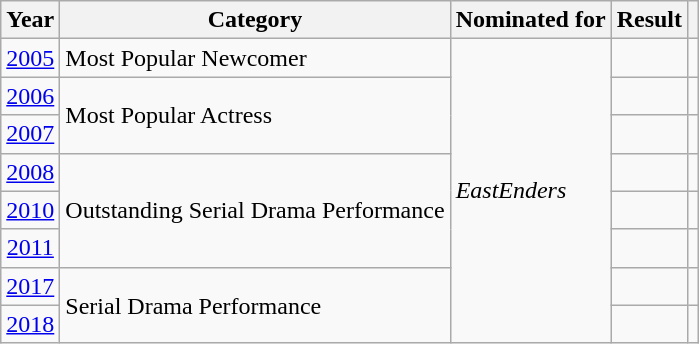<table class="wikitable plainrowheaders">
<tr>
<th scope="col">Year</th>
<th scope="col">Category</th>
<th scope="col">Nominated for</th>
<th scope="col">Result</th>
<th scope="col"></th>
</tr>
<tr>
<td align="center"><a href='#'>2005</a></td>
<td>Most Popular Newcomer</td>
<td rowspan="8"><em>EastEnders</em></td>
<td></td>
<td align="center"></td>
</tr>
<tr>
<td align="center"><a href='#'>2006</a></td>
<td rowspan="2">Most Popular Actress</td>
<td></td>
<td align="center"></td>
</tr>
<tr>
<td align="center"><a href='#'>2007</a></td>
<td></td>
<td align="center"></td>
</tr>
<tr>
<td align="center"><a href='#'>2008</a></td>
<td rowspan="3">Outstanding Serial Drama Performance</td>
<td></td>
<td align="center"></td>
</tr>
<tr>
<td align="center"><a href='#'>2010</a></td>
<td></td>
<td align="center"></td>
</tr>
<tr>
<td align="center"><a href='#'>2011</a></td>
<td></td>
<td align="center"></td>
</tr>
<tr>
<td align="center"><a href='#'>2017</a></td>
<td rowspan="2">Serial Drama Performance</td>
<td></td>
<td align="center"></td>
</tr>
<tr>
<td align="center"><a href='#'>2018</a></td>
<td></td>
<td align="center"></td>
</tr>
</table>
